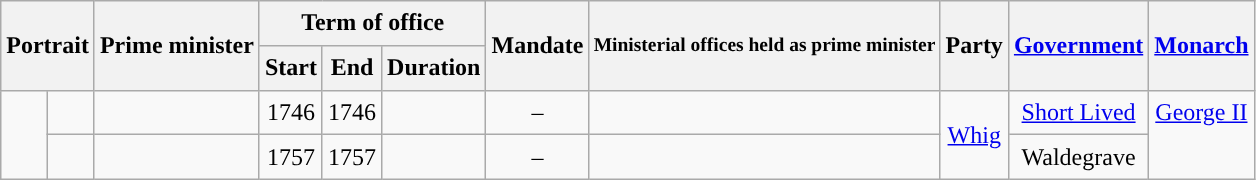<table class="wikitable" style="line-height:1.4em; text-align:center">
<tr>
<th colspan="2" rowspan="2" scope="col">Portrait</th>
<th rowspan="2" scope="col">Prime minister</th>
<th colspan="3" scope="colgroup">Term of office</th>
<th rowspan="2" scope="col">Mandate</th>
<th rowspan="2" style="font-size:small; line-height:normal" scope="col">Ministerial offices held as prime minister</th>
<th rowspan="2" scope="col">Party</th>
<th rowspan="2" scope="col"><a href='#'>Government</a></th>
<th rowspan="2" scope="col"><a href='#'>Monarch</a></th>
</tr>
<tr>
<th>Start</th>
<th>End</th>
<th>Duration</th>
</tr>
<tr>
<td rowspan=2 style="background:"></td>
<td></td>
<td></td>
<td class=nowrap> 1746</td>
<td class=nowrap> 1746</td>
<td></td>
<td>–</td>
<td></td>
<td rowspan=2 ><a href='#'>Whig</a></td>
<td class=nowrap ><a href='#'>Short Lived</a></td>
<td rowspan=2 style="vertical-align: top;"><a href='#'>George II</a></td>
</tr>
<tr>
<td></td>
<td></td>
<td class=nowrap> 1757</td>
<td class=nowrap> 1757</td>
<td></td>
<td>–</td>
<td></td>
<td class=nowrap >Waldegrave</td>
</tr>
</table>
